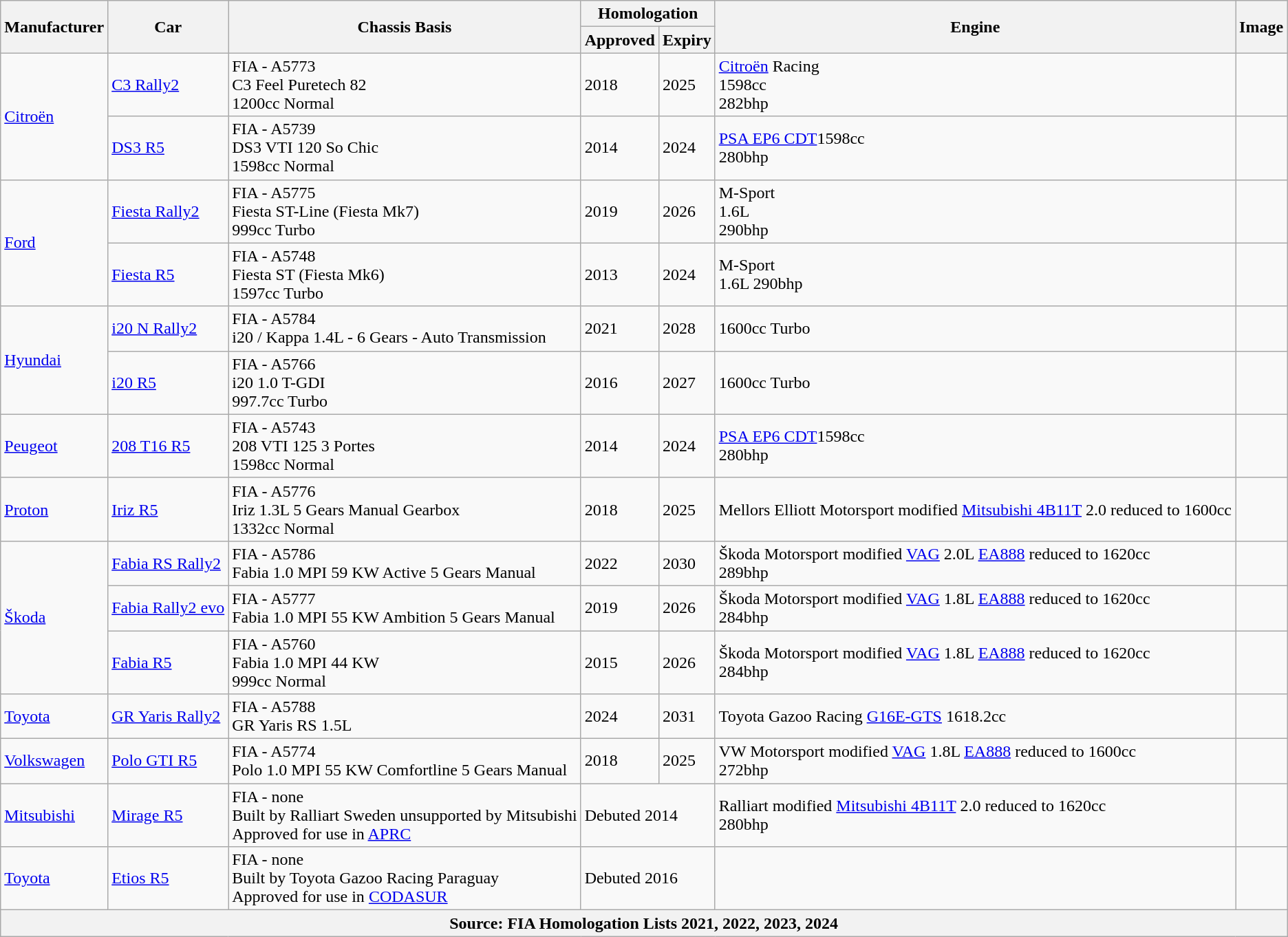<table class="wikitable sortable">
<tr>
<th rowspan="2">Manufacturer</th>
<th rowspan="2">Car</th>
<th rowspan="2">Chassis Basis</th>
<th colspan="2">Homologation</th>
<th rowspan="2">Engine</th>
<th rowspan="2">Image</th>
</tr>
<tr>
<th>Approved</th>
<th>Expiry</th>
</tr>
<tr>
<td rowspan="2"> <a href='#'>Citroën</a></td>
<td><a href='#'>C3 Rally2</a></td>
<td>FIA - A5773<br>C3 Feel Puretech 82<br>1200cc Normal</td>
<td>2018</td>
<td>2025</td>
<td><a href='#'>Citroën</a> Racing<br>1598cc<br>282bhp</td>
<td></td>
</tr>
<tr>
<td><a href='#'>DS3 R5</a></td>
<td>FIA - A5739<br>DS3 VTI 120 So Chic<br>1598cc Normal</td>
<td>2014</td>
<td>2024</td>
<td><a href='#'>PSA EP6 CDT</a>1598cc<br>280bhp</td>
<td></td>
</tr>
<tr>
<td rowspan="2"> <a href='#'>Ford</a></td>
<td><a href='#'>Fiesta Rally2</a></td>
<td>FIA - A5775<br>Fiesta ST-Line (Fiesta Mk7)<br>999cc Turbo</td>
<td>2019</td>
<td>2026</td>
<td>M-Sport<br>1.6L<br>290bhp</td>
<td></td>
</tr>
<tr>
<td><a href='#'>Fiesta R5</a></td>
<td>FIA - A5748<br>Fiesta ST (Fiesta Mk6)<br>1597cc Turbo</td>
<td>2013</td>
<td>2024</td>
<td>M-Sport<br>1.6L
290bhp</td>
<td></td>
</tr>
<tr>
<td rowspan="2"> <a href='#'>Hyundai</a></td>
<td><a href='#'>i20 N Rally2</a></td>
<td>FIA - A5784<br>i20 / Kappa 1.4L - 6 Gears - Auto Transmission<br></td>
<td>2021</td>
<td>2028</td>
<td>1600cc Turbo</td>
<td></td>
</tr>
<tr>
<td><a href='#'>i20 R5</a></td>
<td>FIA - A5766<br>i20 1.0 T-GDI<br>997.7cc Turbo</td>
<td>2016</td>
<td>2027</td>
<td>1600cc Turbo</td>
<td></td>
</tr>
<tr>
<td> <a href='#'>Peugeot</a></td>
<td><a href='#'>208 T16 R5</a></td>
<td>FIA - A5743<br>208 VTI 125 3 Portes<br>1598cc Normal</td>
<td>2014</td>
<td>2024</td>
<td><a href='#'>PSA EP6 CDT</a>1598cc<br>280bhp</td>
<td></td>
</tr>
<tr>
<td> <a href='#'>Proton</a></td>
<td><a href='#'>Iriz R5</a></td>
<td>FIA - A5776<br>Iriz 1.3L 5 Gears Manual Gearbox<br>1332cc Normal</td>
<td>2018</td>
<td>2025</td>
<td>Mellors Elliott Motorsport modified <a href='#'>Mitsubishi 4B11T</a> 2.0 reduced to 1600cc</td>
<td></td>
</tr>
<tr>
<td rowspan="3"> <a href='#'>Škoda</a></td>
<td><a href='#'>Fabia RS Rally2</a></td>
<td>FIA - A5786<br>Fabia 1.0 MPI 59 KW Active 5 Gears Manual</td>
<td>2022</td>
<td>2030</td>
<td>Škoda Motorsport modified <a href='#'>VAG</a> 2.0L <a href='#'>EA888</a> reduced to 1620cc<br>289bhp</td>
<td></td>
</tr>
<tr>
<td><a href='#'>Fabia Rally2 evo</a></td>
<td>FIA - A5777<br>Fabia 1.0 MPI 55 KW Ambition 5 Gears Manual<br></td>
<td>2019</td>
<td>2026</td>
<td>Škoda Motorsport modified <a href='#'>VAG</a> 1.8L <a href='#'>EA888</a> reduced to 1620cc<br>284bhp</td>
<td></td>
</tr>
<tr>
<td><a href='#'>Fabia R5</a></td>
<td>FIA - A5760<br>Fabia 1.0 MPI 44 KW<br>999cc Normal</td>
<td>2015</td>
<td>2026</td>
<td>Škoda Motorsport modified <a href='#'>VAG</a> 1.8L <a href='#'>EA888</a> reduced to 1620cc<br>284bhp</td>
<td></td>
</tr>
<tr>
<td> <a href='#'>Toyota</a></td>
<td><a href='#'>GR Yaris Rally2</a></td>
<td>FIA - A5788<br>GR Yaris RS 1.5L</td>
<td>2024</td>
<td>2031</td>
<td>Toyota Gazoo Racing <a href='#'>G16E-GTS</a> 1618.2cc</td>
<td></td>
</tr>
<tr>
<td> <a href='#'>Volkswagen</a></td>
<td><a href='#'>Polo GTI R5</a></td>
<td>FIA - A5774<br>Polo 1.0 MPI 55 KW Comfortline 5 Gears Manual<br></td>
<td>2018</td>
<td>2025</td>
<td>VW Motorsport modified <a href='#'>VAG</a> 1.8L <a href='#'>EA888</a> reduced to 1600cc<br>272bhp</td>
<td></td>
</tr>
<tr>
<td> <a href='#'>Mitsubishi</a></td>
<td><a href='#'>Mirage R5</a></td>
<td>FIA - none<br>Built by Ralliart Sweden unsupported by Mitsubishi<br>Approved for use in <a href='#'>APRC</a></td>
<td colspan="2">Debuted 2014</td>
<td>Ralliart modified <a href='#'>Mitsubishi 4B11T</a> 2.0 reduced to 1620cc<br>280bhp</td>
<td></td>
</tr>
<tr>
<td> <a href='#'>Toyota</a></td>
<td><a href='#'>Etios R5</a></td>
<td>FIA - none<br>Built by Toyota Gazoo Racing Paraguay<br>Approved for use in <a href='#'>CODASUR</a></td>
<td colspan="2">Debuted 2016</td>
<td></td>
<td></td>
</tr>
<tr>
<th colspan="7">Source: FIA Homologation Lists 2021, 2022, 2023, 2024</th>
</tr>
</table>
